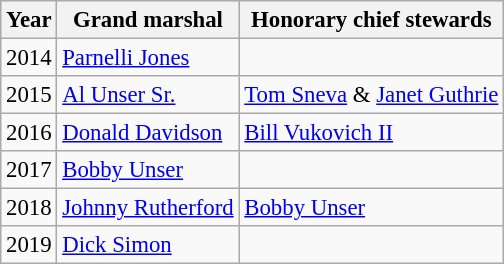<table class="wikitable" style="font-size: 95%;">
<tr>
<th>Year</th>
<th>Grand marshal</th>
<th>Honorary chief stewards</th>
</tr>
<tr>
<td>2014</td>
<td><a href='#'>Parnelli Jones</a></td>
<td></td>
</tr>
<tr>
<td>2015</td>
<td><a href='#'>Al Unser Sr.</a></td>
<td><a href='#'>Tom Sneva</a> & <a href='#'>Janet Guthrie</a></td>
</tr>
<tr>
<td>2016</td>
<td><a href='#'>Donald Davidson</a></td>
<td><a href='#'>Bill Vukovich II</a></td>
</tr>
<tr>
<td>2017</td>
<td><a href='#'>Bobby Unser</a></td>
<td></td>
</tr>
<tr>
<td>2018</td>
<td><a href='#'>Johnny Rutherford</a></td>
<td><a href='#'>Bobby Unser</a></td>
</tr>
<tr>
<td>2019</td>
<td><a href='#'>Dick Simon</a></td>
<td></td>
</tr>
</table>
